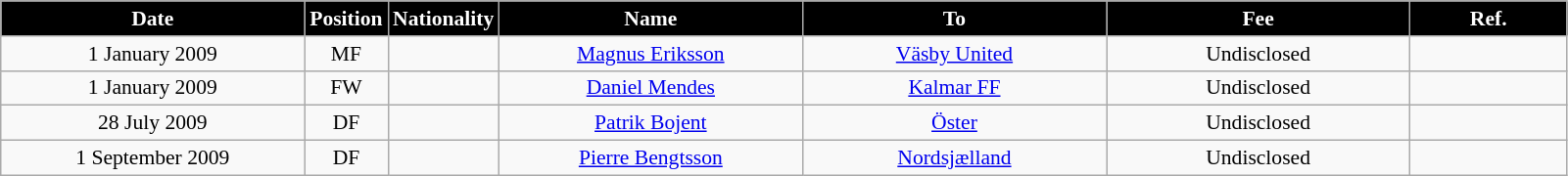<table class="wikitable"  style="text-align:center; font-size:90%; ">
<tr>
<th style="background:#000000; color:white; width:200px;">Date</th>
<th style="background:#000000; color:white; width:50px;">Position</th>
<th style="background:#000000; color:white; width:50px;">Nationality</th>
<th style="background:#000000; color:white; width:200px;">Name</th>
<th style="background:#000000; color:white; width:200px;">To</th>
<th style="background:#000000; color:white; width:200px;">Fee</th>
<th style="background:#000000; color:white; width:100px;">Ref.</th>
</tr>
<tr>
<td>1 January 2009</td>
<td>MF</td>
<td></td>
<td><a href='#'>Magnus Eriksson</a></td>
<td><a href='#'>Väsby United</a></td>
<td>Undisclosed</td>
<td></td>
</tr>
<tr>
<td>1 January 2009</td>
<td>FW</td>
<td></td>
<td><a href='#'>Daniel Mendes</a></td>
<td><a href='#'>Kalmar FF</a></td>
<td>Undisclosed</td>
<td></td>
</tr>
<tr>
<td>28 July 2009</td>
<td>DF</td>
<td></td>
<td><a href='#'>Patrik Bojent</a></td>
<td><a href='#'>Öster</a></td>
<td>Undisclosed</td>
<td></td>
</tr>
<tr>
<td>1 September 2009</td>
<td>DF</td>
<td></td>
<td><a href='#'>Pierre Bengtsson</a></td>
<td><a href='#'>Nordsjælland</a></td>
<td>Undisclosed</td>
<td></td>
</tr>
</table>
